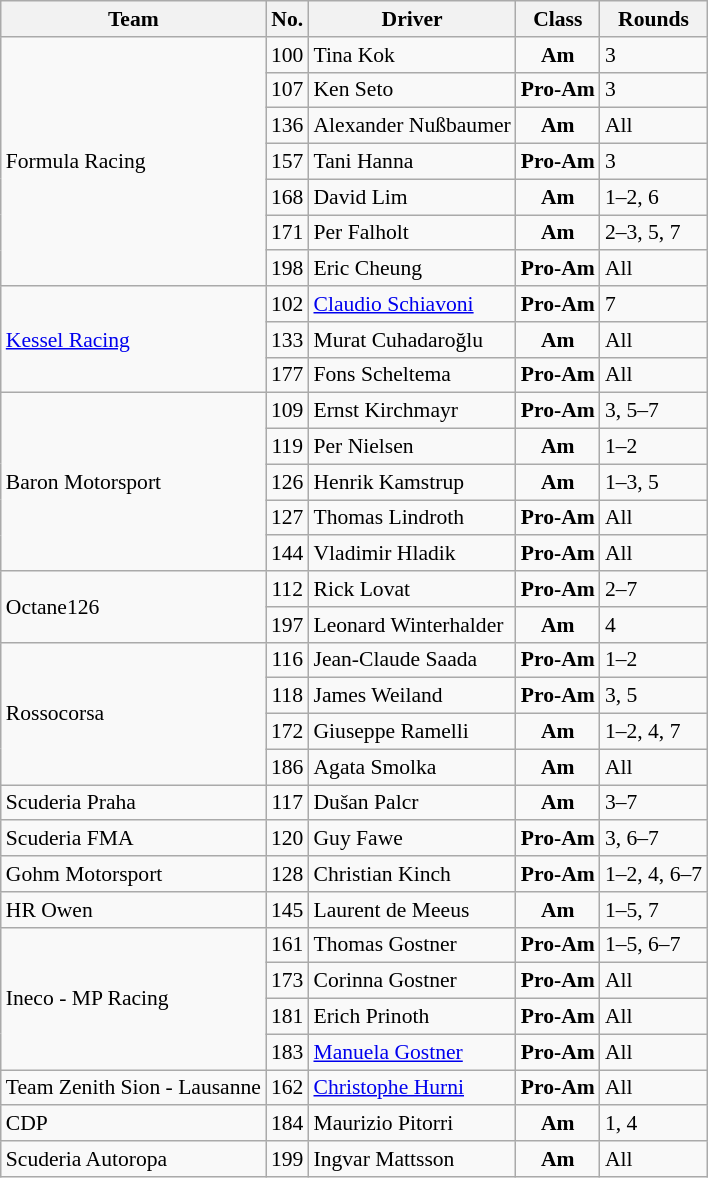<table class="wikitable" style="font-size:90%;">
<tr>
<th>Team</th>
<th>No.</th>
<th>Driver</th>
<th>Class</th>
<th>Rounds</th>
</tr>
<tr>
<td rowspan=7> Formula Racing</td>
<td align=center>100</td>
<td> Tina Kok</td>
<td align=center><strong><span>Am</span></strong></td>
<td>3</td>
</tr>
<tr>
<td align=center>107</td>
<td> Ken Seto</td>
<td align=center><strong><span>Pro-Am</span></strong></td>
<td>3</td>
</tr>
<tr>
<td align=center>136</td>
<td> Alexander Nußbaumer</td>
<td align=center><strong><span>Am</span></strong></td>
<td>All</td>
</tr>
<tr>
<td align=center>157</td>
<td> Tani Hanna</td>
<td align=center><strong><span>Pro-Am</span></strong></td>
<td>3</td>
</tr>
<tr>
<td align=center>168</td>
<td> David Lim</td>
<td align=center><strong><span>Am</span></strong></td>
<td>1–2, 6</td>
</tr>
<tr>
<td align=center>171</td>
<td> Per Falholt</td>
<td align=center><strong><span>Am</span></strong></td>
<td>2–3, 5, 7</td>
</tr>
<tr>
<td align=center>198</td>
<td> Eric Cheung</td>
<td align=center><strong><span>Pro-Am</span></strong></td>
<td>All</td>
</tr>
<tr>
<td rowspan=3> <a href='#'>Kessel Racing</a></td>
<td align=center>102</td>
<td> <a href='#'>Claudio Schiavoni</a></td>
<td align=center><strong><span>Pro-Am</span></strong></td>
<td>7</td>
</tr>
<tr>
<td align=center>133</td>
<td> Murat Cuhadaroğlu</td>
<td align=center><strong><span>Am</span></strong></td>
<td>All</td>
</tr>
<tr>
<td align=center>177</td>
<td> Fons Scheltema</td>
<td align=center><strong><span>Pro-Am</span></strong></td>
<td>All</td>
</tr>
<tr>
<td rowspan=5> Baron Motorsport</td>
<td align=center>109</td>
<td> Ernst Kirchmayr</td>
<td align=center><strong><span>Pro-Am</span></strong></td>
<td>3, 5–7</td>
</tr>
<tr>
<td align=center>119</td>
<td> Per Nielsen</td>
<td align=center><strong><span>Am</span></strong></td>
<td>1–2</td>
</tr>
<tr>
<td align=center>126</td>
<td> Henrik Kamstrup</td>
<td align=center><strong><span>Am</span></strong></td>
<td>1–3, 5</td>
</tr>
<tr>
<td align=center>127</td>
<td> Thomas Lindroth</td>
<td align=center><strong><span>Pro-Am</span></strong></td>
<td>All</td>
</tr>
<tr>
<td align=center>144</td>
<td> Vladimir Hladik</td>
<td align=center><strong><span>Pro-Am</span></strong></td>
<td>All</td>
</tr>
<tr>
<td rowspan=2> Octane126</td>
<td align=center>112</td>
<td> Rick Lovat</td>
<td align=center><strong><span>Pro-Am</span></strong></td>
<td>2–7</td>
</tr>
<tr>
<td align=center>197</td>
<td> Leonard Winterhalder</td>
<td align=center><strong><span>Am</span></strong></td>
<td>4</td>
</tr>
<tr>
<td rowspan=4> Rossocorsa</td>
<td align=center>116</td>
<td> Jean-Claude Saada</td>
<td align=center><strong><span>Pro-Am</span></strong></td>
<td>1–2</td>
</tr>
<tr>
<td align=center>118</td>
<td> James Weiland</td>
<td align=center><strong><span>Pro-Am</span></strong></td>
<td>3, 5</td>
</tr>
<tr>
<td align=center>172</td>
<td> Giuseppe Ramelli</td>
<td align=center><strong><span>Am</span></strong></td>
<td>1–2, 4, 7</td>
</tr>
<tr>
<td align=center>186</td>
<td> Agata Smolka</td>
<td align=center><strong><span>Am</span></strong></td>
<td>All</td>
</tr>
<tr>
<td> Scuderia Praha</td>
<td align=center>117</td>
<td> Dušan Palcr</td>
<td align=center><strong><span>Am</span></strong></td>
<td>3–7</td>
</tr>
<tr>
<td> Scuderia FMA</td>
<td align=center>120</td>
<td> Guy Fawe</td>
<td align=center><strong><span>Pro-Am</span></strong></td>
<td>3, 6–7</td>
</tr>
<tr>
<td> Gohm Motorsport</td>
<td align=center>128</td>
<td> Christian Kinch</td>
<td align=center><strong><span>Pro-Am</span></strong></td>
<td>1–2, 4, 6–7</td>
</tr>
<tr>
<td> HR Owen</td>
<td align=center>145</td>
<td> Laurent de Meeus</td>
<td align=center><strong><span>Am</span></strong></td>
<td>1–5, 7</td>
</tr>
<tr>
<td rowspan=4> Ineco - MP Racing</td>
<td align=center>161</td>
<td> Thomas Gostner</td>
<td align=center><strong><span>Pro-Am</span></strong></td>
<td>1–5, 6–7</td>
</tr>
<tr>
<td align=center>173</td>
<td> Corinna Gostner</td>
<td align=center><strong><span>Pro-Am</span></strong></td>
<td>All</td>
</tr>
<tr>
<td align=center>181</td>
<td> Erich Prinoth</td>
<td align=center><strong><span>Pro-Am</span></strong></td>
<td>All</td>
</tr>
<tr>
<td align=center>183</td>
<td> <a href='#'>Manuela Gostner</a></td>
<td align=center><strong><span>Pro-Am</span></strong></td>
<td>All</td>
</tr>
<tr>
<td> Team Zenith Sion - Lausanne</td>
<td align=center>162</td>
<td> <a href='#'>Christophe Hurni</a></td>
<td align=center><strong><span>Pro-Am</span></strong></td>
<td>All</td>
</tr>
<tr>
<td> CDP</td>
<td align=center>184</td>
<td> Maurizio Pitorri</td>
<td align=center><strong><span>Am</span></strong></td>
<td>1, 4</td>
</tr>
<tr>
<td> Scuderia Autoropa</td>
<td align=center>199</td>
<td> Ingvar Mattsson</td>
<td align=center><strong><span>Am</span></strong></td>
<td>All</td>
</tr>
</table>
